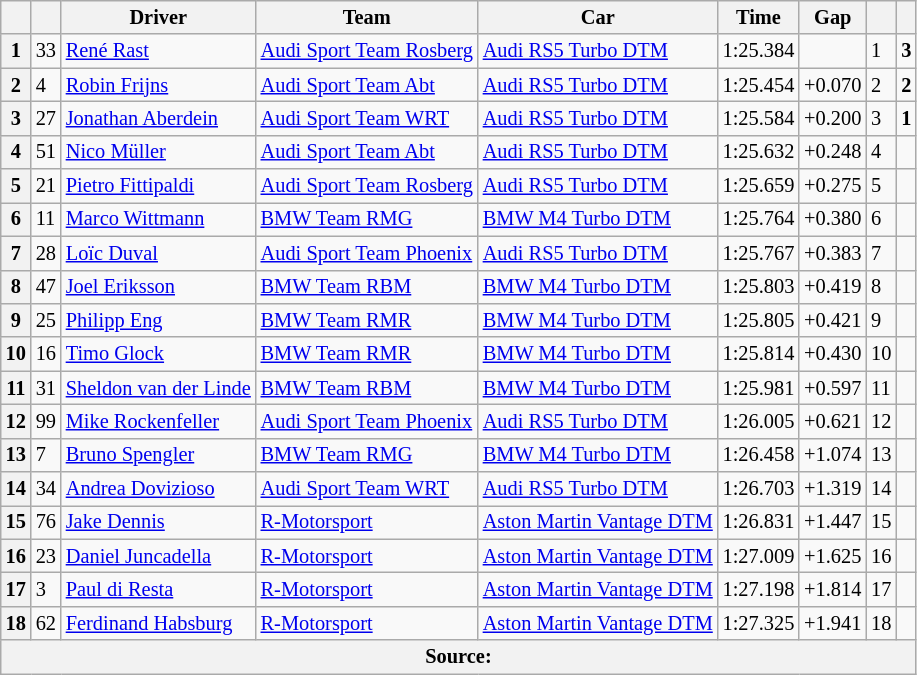<table class="wikitable" style="font-size: 85%">
<tr>
<th></th>
<th></th>
<th>Driver</th>
<th>Team</th>
<th>Car</th>
<th>Time</th>
<th>Gap</th>
<th></th>
<th></th>
</tr>
<tr>
<th>1</th>
<td>33</td>
<td> <a href='#'>René Rast</a></td>
<td><a href='#'>Audi Sport Team Rosberg</a></td>
<td><a href='#'>Audi RS5 Turbo DTM</a></td>
<td>1:25.384</td>
<td></td>
<td>1</td>
<td align=center><strong>3</strong></td>
</tr>
<tr>
<th>2</th>
<td>4</td>
<td> <a href='#'>Robin Frijns</a></td>
<td><a href='#'>Audi Sport Team Abt</a></td>
<td><a href='#'>Audi RS5 Turbo DTM</a></td>
<td>1:25.454</td>
<td>+0.070</td>
<td>2</td>
<td align=center><strong>2</strong></td>
</tr>
<tr>
<th>3</th>
<td>27</td>
<td> <a href='#'>Jonathan Aberdein</a></td>
<td><a href='#'>Audi Sport Team WRT</a></td>
<td><a href='#'>Audi RS5 Turbo DTM</a></td>
<td>1:25.584</td>
<td>+0.200</td>
<td>3</td>
<td align=center><strong>1</strong></td>
</tr>
<tr>
<th>4</th>
<td>51</td>
<td> <a href='#'>Nico Müller</a></td>
<td><a href='#'>Audi Sport Team Abt</a></td>
<td><a href='#'>Audi RS5 Turbo DTM</a></td>
<td>1:25.632</td>
<td>+0.248</td>
<td>4</td>
<td align=center></td>
</tr>
<tr>
<th>5</th>
<td>21</td>
<td> <a href='#'>Pietro Fittipaldi</a></td>
<td><a href='#'>Audi Sport Team Rosberg</a></td>
<td><a href='#'>Audi RS5 Turbo DTM</a></td>
<td>1:25.659</td>
<td>+0.275</td>
<td>5</td>
<td align=center></td>
</tr>
<tr>
<th>6</th>
<td>11</td>
<td> <a href='#'>Marco Wittmann</a></td>
<td><a href='#'>BMW Team RMG</a></td>
<td><a href='#'>BMW M4 Turbo DTM</a></td>
<td>1:25.764</td>
<td>+0.380</td>
<td>6</td>
<td align=center></td>
</tr>
<tr>
<th>7</th>
<td>28</td>
<td> <a href='#'>Loïc Duval</a></td>
<td><a href='#'>Audi Sport Team Phoenix</a></td>
<td><a href='#'>Audi RS5 Turbo DTM</a></td>
<td>1:25.767</td>
<td>+0.383</td>
<td>7</td>
<td align=center></td>
</tr>
<tr>
<th>8</th>
<td>47</td>
<td> <a href='#'>Joel Eriksson</a></td>
<td><a href='#'>BMW Team RBM</a></td>
<td><a href='#'>BMW M4 Turbo DTM</a></td>
<td>1:25.803</td>
<td>+0.419</td>
<td>8</td>
<td align=center></td>
</tr>
<tr>
<th>9</th>
<td>25</td>
<td> <a href='#'>Philipp Eng</a></td>
<td><a href='#'>BMW Team RMR</a></td>
<td><a href='#'>BMW M4 Turbo DTM</a></td>
<td>1:25.805</td>
<td>+0.421</td>
<td>9</td>
<td align=center></td>
</tr>
<tr>
<th>10</th>
<td>16</td>
<td> <a href='#'>Timo Glock</a></td>
<td><a href='#'>BMW Team RMR</a></td>
<td><a href='#'>BMW M4 Turbo DTM</a></td>
<td>1:25.814</td>
<td>+0.430</td>
<td>10</td>
<td align=center></td>
</tr>
<tr>
<th>11</th>
<td>31</td>
<td> <a href='#'>Sheldon van der Linde</a></td>
<td><a href='#'>BMW Team RBM</a></td>
<td><a href='#'>BMW M4 Turbo DTM</a></td>
<td>1:25.981</td>
<td>+0.597</td>
<td>11</td>
<td align=center></td>
</tr>
<tr>
<th>12</th>
<td>99</td>
<td> <a href='#'>Mike Rockenfeller</a></td>
<td><a href='#'>Audi Sport Team Phoenix</a></td>
<td><a href='#'>Audi RS5 Turbo DTM</a></td>
<td>1:26.005</td>
<td>+0.621</td>
<td>12</td>
<td align=center></td>
</tr>
<tr>
<th>13</th>
<td>7</td>
<td> <a href='#'>Bruno Spengler</a></td>
<td><a href='#'>BMW Team RMG</a></td>
<td><a href='#'>BMW M4 Turbo DTM</a></td>
<td>1:26.458</td>
<td>+1.074</td>
<td>13</td>
<td align=center></td>
</tr>
<tr>
<th>14</th>
<td>34</td>
<td> <a href='#'>Andrea Dovizioso</a></td>
<td><a href='#'>Audi Sport Team WRT</a></td>
<td><a href='#'>Audi RS5 Turbo DTM</a></td>
<td>1:26.703</td>
<td>+1.319</td>
<td>14</td>
<td align=center></td>
</tr>
<tr>
<th>15</th>
<td>76</td>
<td> <a href='#'>Jake Dennis</a></td>
<td><a href='#'>R-Motorsport</a></td>
<td><a href='#'>Aston Martin Vantage DTM</a></td>
<td>1:26.831</td>
<td>+1.447</td>
<td>15</td>
<td align=center></td>
</tr>
<tr>
<th>16</th>
<td>23</td>
<td> <a href='#'>Daniel Juncadella</a></td>
<td><a href='#'>R-Motorsport</a></td>
<td><a href='#'>Aston Martin Vantage DTM</a></td>
<td>1:27.009</td>
<td>+1.625</td>
<td>16</td>
<td align=center></td>
</tr>
<tr>
<th>17</th>
<td>3</td>
<td> <a href='#'>Paul di Resta</a></td>
<td><a href='#'>R-Motorsport</a></td>
<td><a href='#'>Aston Martin Vantage DTM</a></td>
<td>1:27.198</td>
<td>+1.814</td>
<td>17</td>
<td align=center></td>
</tr>
<tr>
<th>18</th>
<td>62</td>
<td> <a href='#'>Ferdinand Habsburg</a></td>
<td><a href='#'>R-Motorsport</a></td>
<td><a href='#'>Aston Martin Vantage DTM</a></td>
<td>1:27.325</td>
<td>+1.941</td>
<td>18</td>
<td align=center></td>
</tr>
<tr>
<th colspan=9>Source:</th>
</tr>
</table>
